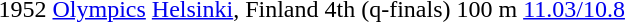<table>
<tr>
<td>1952</td>
<td><a href='#'>Olympics</a></td>
<td><a href='#'>Helsinki</a>, Finland</td>
<td>4th (q-finals)</td>
<td>100 m</td>
<td><a href='#'>11.03/10.8</a></td>
</tr>
</table>
